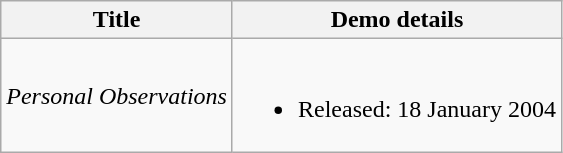<table class="wikitable">
<tr>
<th>Title</th>
<th>Demo details</th>
</tr>
<tr>
<td><em>Personal Observations</em></td>
<td><br><ul><li>Released: 18 January 2004</li></ul></td>
</tr>
</table>
